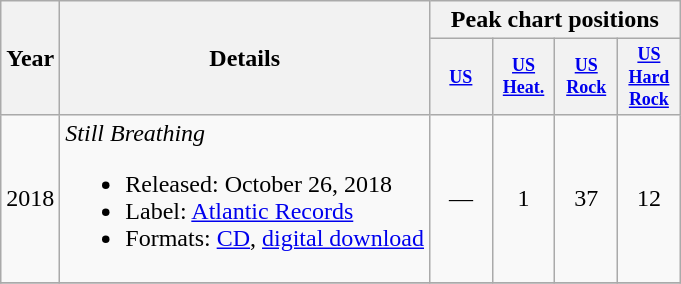<table class="wikitable">
<tr>
<th rowspan="2">Year</th>
<th rowspan="2">Details</th>
<th colspan="4">Peak chart positions</th>
</tr>
<tr>
<th style="width:3em;font-size:75%;"><a href='#'>US</a><br></th>
<th style="width:3em;font-size:75%;"><a href='#'>US<br>Heat.</a><br></th>
<th style="width:3em;font-size:75%;"><a href='#'>US<br>Rock</a><br></th>
<th style="width:3em;font-size:75%;"><a href='#'>US<br> Hard Rock</a><br></th>
</tr>
<tr>
<td>2018</td>
<td style="text-align:left;"><em>Still Breathing</em><br><ul><li>Released: October 26, 2018</li><li>Label: <a href='#'>Atlantic Records</a></li><li>Formats: <a href='#'>CD</a>, <a href='#'>digital download</a></li></ul></td>
<td style="text-align:center;">—</td>
<td style="text-align:center;">1</td>
<td style="text-align:center;">37</td>
<td style="text-align:center;">12</td>
</tr>
<tr>
</tr>
</table>
